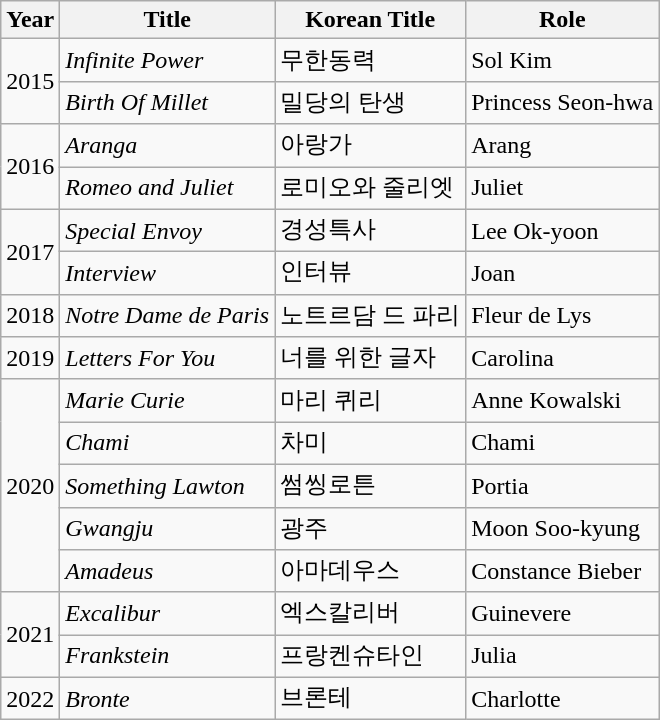<table class="wikitable sortable plainrowheaders">
<tr>
<th scope="col">Year</th>
<th scope="col">Title</th>
<th scope="col">Korean Title</th>
<th scope="col">Role</th>
</tr>
<tr>
<td rowspan="2">2015</td>
<td><em>Infinite Power</em></td>
<td>무한동력</td>
<td>Sol Kim</td>
</tr>
<tr>
<td><em>Birth Of Millet</em></td>
<td>밀당의 탄생</td>
<td>Princess Seon-hwa</td>
</tr>
<tr>
<td rowspan="2">2016</td>
<td><em>Aranga</em></td>
<td>아랑가</td>
<td>Arang</td>
</tr>
<tr>
<td><em>Romeo and Juliet</em></td>
<td>로미오와 줄리엣</td>
<td>Juliet</td>
</tr>
<tr>
<td rowspan="2">2017</td>
<td><em>Special Envoy</em></td>
<td>경성특사</td>
<td>Lee Ok-yoon</td>
</tr>
<tr>
<td><em>Interview</em></td>
<td>인터뷰</td>
<td>Joan</td>
</tr>
<tr>
<td scope="row">2018</td>
<td><em>Notre Dame de Paris</em></td>
<td>노트르담 드 파리</td>
<td>Fleur de Lys</td>
</tr>
<tr>
<td scope="row">2019</td>
<td><em>Letters For You</em></td>
<td>너를 위한 글자</td>
<td>Carolina</td>
</tr>
<tr>
<td rowspan="5">2020</td>
<td><em>Marie Curie</em></td>
<td>마리 퀴리</td>
<td>Anne Kowalski</td>
</tr>
<tr>
<td><em>Chami</em></td>
<td>차미</td>
<td>Chami</td>
</tr>
<tr>
<td><em>Something Lawton</em></td>
<td>썸씽로튼</td>
<td>Portia</td>
</tr>
<tr>
<td><em>Gwangju</em></td>
<td>광주</td>
<td>Moon Soo-kyung</td>
</tr>
<tr>
<td><em>Amadeus</em></td>
<td>아마데우스</td>
<td>Constance Bieber</td>
</tr>
<tr>
<td rowspan="2">2021</td>
<td><em>Excalibur</em></td>
<td>엑스칼리버</td>
<td>Guinevere</td>
</tr>
<tr>
<td><em>Frankstein</em></td>
<td>프랑켄슈타인</td>
<td>Julia</td>
</tr>
<tr>
<td scope="row">2022</td>
<td><em>Bronte</em></td>
<td>브론테</td>
<td>Charlotte</td>
</tr>
</table>
